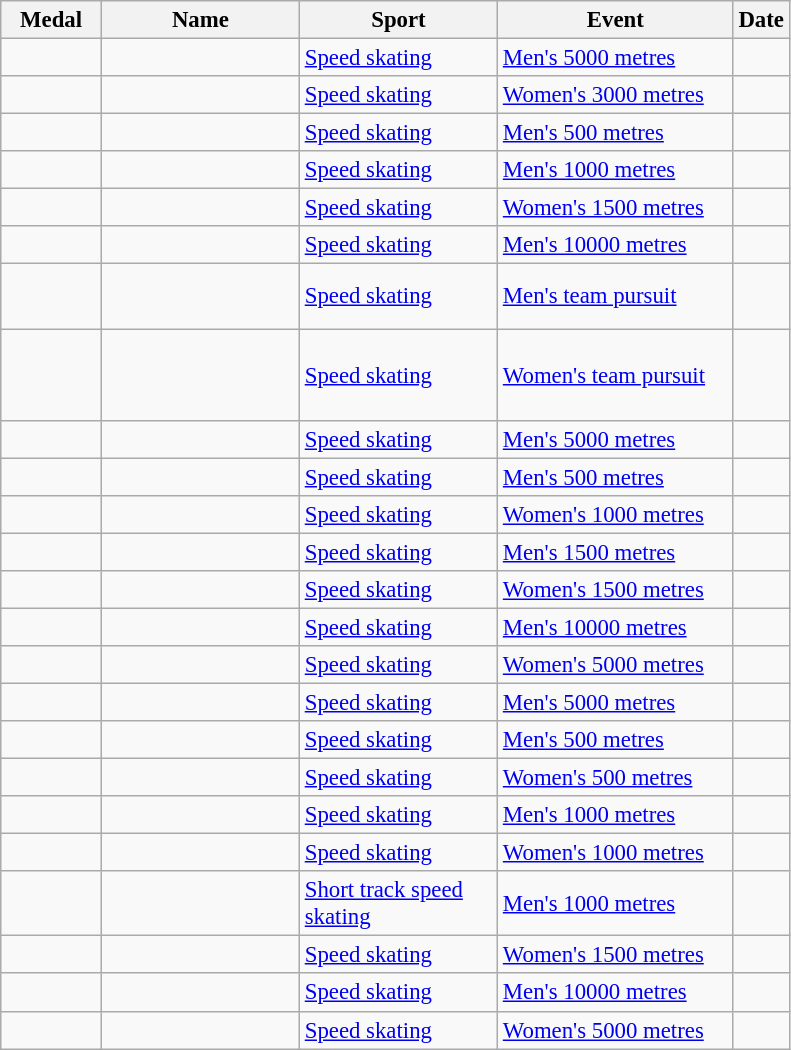<table class="wikitable sortable" style="font-size: 95%;">
<tr>
<th width=60px>Medal</th>
<th width=125px>Name</th>
<th width=125px>Sport</th>
<th width=150px>Event</th>
<th>Date</th>
</tr>
<tr>
<td></td>
<td></td>
<td><a href='#'>Speed skating</a></td>
<td><a href='#'>Men's 5000 metres</a></td>
<td></td>
</tr>
<tr>
<td></td>
<td></td>
<td><a href='#'>Speed skating</a></td>
<td><a href='#'>Women's 3000 metres</a></td>
<td></td>
</tr>
<tr>
<td></td>
<td></td>
<td><a href='#'>Speed skating</a></td>
<td><a href='#'>Men's 500 metres</a></td>
<td></td>
</tr>
<tr>
<td></td>
<td></td>
<td><a href='#'>Speed skating</a></td>
<td><a href='#'>Men's 1000 metres</a></td>
<td></td>
</tr>
<tr>
<td></td>
<td></td>
<td><a href='#'>Speed skating</a></td>
<td><a href='#'>Women's 1500 metres</a></td>
<td></td>
</tr>
<tr>
<td></td>
<td></td>
<td><a href='#'>Speed skating</a></td>
<td><a href='#'>Men's 10000 metres</a></td>
<td></td>
</tr>
<tr>
<td></td>
<td><br> <br> </td>
<td><a href='#'>Speed skating</a></td>
<td><a href='#'>Men's team pursuit</a></td>
<td></td>
</tr>
<tr>
<td></td>
<td><br> <br> <br> </td>
<td><a href='#'>Speed skating</a></td>
<td><a href='#'>Women's team pursuit</a></td>
<td></td>
</tr>
<tr>
<td></td>
<td></td>
<td><a href='#'>Speed skating</a></td>
<td><a href='#'>Men's 5000 metres</a></td>
<td></td>
</tr>
<tr>
<td></td>
<td></td>
<td><a href='#'>Speed skating</a></td>
<td><a href='#'>Men's 500 metres</a></td>
<td></td>
</tr>
<tr>
<td></td>
<td></td>
<td><a href='#'>Speed skating</a></td>
<td><a href='#'>Women's 1000 metres</a></td>
<td></td>
</tr>
<tr>
<td></td>
<td></td>
<td><a href='#'>Speed skating</a></td>
<td><a href='#'>Men's 1500 metres</a></td>
<td></td>
</tr>
<tr>
<td></td>
<td></td>
<td><a href='#'>Speed skating</a></td>
<td><a href='#'>Women's 1500 metres</a></td>
<td></td>
</tr>
<tr>
<td></td>
<td></td>
<td><a href='#'>Speed skating</a></td>
<td><a href='#'>Men's 10000 metres</a></td>
<td></td>
</tr>
<tr>
<td></td>
<td></td>
<td><a href='#'>Speed skating</a></td>
<td><a href='#'>Women's 5000 metres</a></td>
<td></td>
</tr>
<tr>
<td></td>
<td></td>
<td><a href='#'>Speed skating</a></td>
<td><a href='#'>Men's 5000 metres</a></td>
<td></td>
</tr>
<tr>
<td></td>
<td></td>
<td><a href='#'>Speed skating</a></td>
<td><a href='#'>Men's 500 metres</a></td>
<td></td>
</tr>
<tr>
<td></td>
<td></td>
<td><a href='#'>Speed skating</a></td>
<td><a href='#'>Women's 500 metres</a></td>
<td></td>
</tr>
<tr>
<td></td>
<td></td>
<td><a href='#'>Speed skating</a></td>
<td><a href='#'>Men's 1000 metres</a></td>
<td></td>
</tr>
<tr>
<td></td>
<td></td>
<td><a href='#'>Speed skating</a></td>
<td><a href='#'>Women's 1000 metres</a></td>
<td></td>
</tr>
<tr>
<td></td>
<td></td>
<td><a href='#'>Short track speed skating</a></td>
<td><a href='#'>Men's 1000 metres</a></td>
<td></td>
</tr>
<tr>
<td></td>
<td></td>
<td><a href='#'>Speed skating</a></td>
<td><a href='#'>Women's 1500 metres</a></td>
<td></td>
</tr>
<tr>
<td></td>
<td></td>
<td><a href='#'>Speed skating</a></td>
<td><a href='#'>Men's 10000 metres</a></td>
<td></td>
</tr>
<tr>
<td></td>
<td></td>
<td><a href='#'>Speed skating</a></td>
<td><a href='#'>Women's 5000 metres</a></td>
<td></td>
</tr>
</table>
